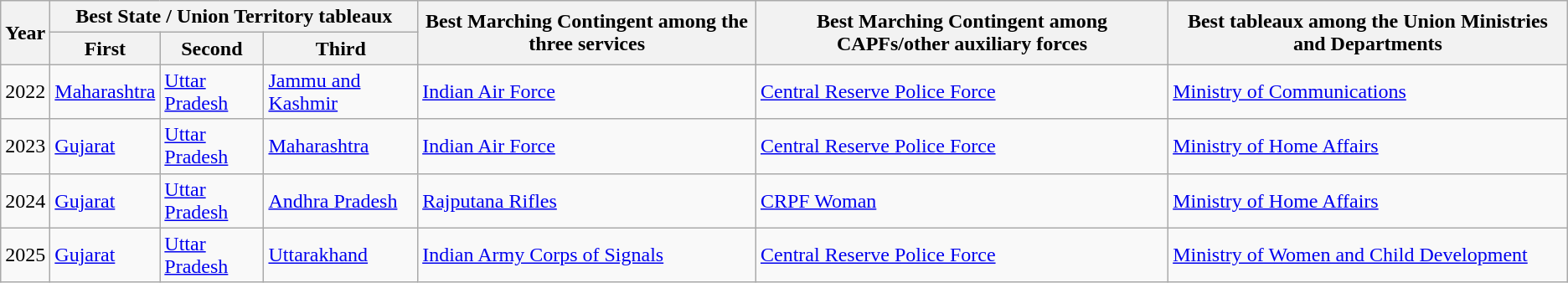<table class="wikitable">
<tr>
<th rowspan="2"><strong>Year</strong></th>
<th colspan="3">Best State / Union Territory tableaux</th>
<th rowspan="2"><strong>Best Marching Contingent among the three services</strong></th>
<th rowspan="2"><strong>Best Marching Contingent among CAPFs/other auxiliary forces</strong></th>
<th rowspan="2">Best tableaux among the Union Ministries and Departments</th>
</tr>
<tr>
<th>First</th>
<th>Second</th>
<th>Third</th>
</tr>
<tr>
<td>2022</td>
<td><a href='#'>Maharashtra</a></td>
<td><a href='#'>Uttar Pradesh</a></td>
<td><a href='#'>Jammu and Kashmir</a></td>
<td><a href='#'>Indian Air Force</a></td>
<td><a href='#'>Central Reserve Police Force</a></td>
<td><a href='#'>Ministry of Communications</a></td>
</tr>
<tr>
<td>2023</td>
<td><a href='#'>Gujarat</a></td>
<td><a href='#'>Uttar Pradesh</a></td>
<td><a href='#'>Maharashtra</a></td>
<td><a href='#'>Indian Air Force</a></td>
<td><a href='#'>Central Reserve Police Force</a></td>
<td><a href='#'>Ministry of Home Affairs</a></td>
</tr>
<tr>
<td>2024</td>
<td><a href='#'>Gujarat</a></td>
<td><a href='#'>Uttar Pradesh</a></td>
<td><a href='#'>Andhra Pradesh</a></td>
<td><a href='#'>Rajputana Rifles</a></td>
<td><a href='#'>CRPF Woman</a></td>
<td><a href='#'>Ministry of Home Affairs</a></td>
</tr>
<tr>
<td>2025</td>
<td><a href='#'>Gujarat</a></td>
<td><a href='#'>Uttar Pradesh</a></td>
<td><a href='#'>Uttarakhand</a></td>
<td><a href='#'>Indian Army Corps of Signals</a></td>
<td><a href='#'>Central Reserve Police Force</a></td>
<td><a href='#'>Ministry of Women and Child Development</a></td>
</tr>
</table>
